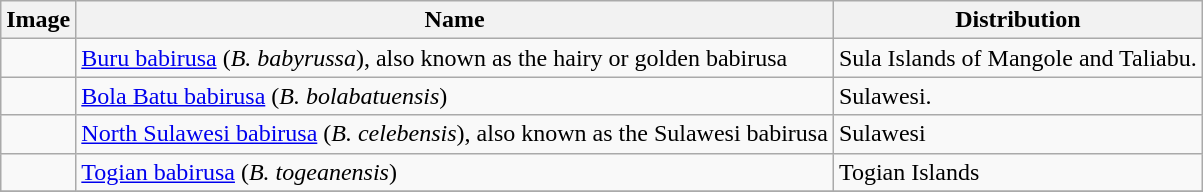<table class="wikitable">
<tr>
<th>Image</th>
<th>Name</th>
<th>Distribution</th>
</tr>
<tr>
<td></td>
<td><a href='#'>Buru babirusa</a> (<em>B. babyrussa</em>), also known as the hairy or golden babirusa</td>
<td>Sula Islands of Mangole and Taliabu.</td>
</tr>
<tr>
<td></td>
<td><a href='#'>Bola Batu babirusa</a> (<em>B. bolabatuensis</em>)</td>
<td>Sulawesi.</td>
</tr>
<tr>
<td></td>
<td><a href='#'>North Sulawesi babirusa</a> (<em>B. celebensis</em>), also known as the Sulawesi babirusa</td>
<td>Sulawesi</td>
</tr>
<tr>
<td></td>
<td><a href='#'>Togian babirusa</a> (<em>B. togeanensis</em>)</td>
<td>Togian Islands</td>
</tr>
<tr>
</tr>
</table>
